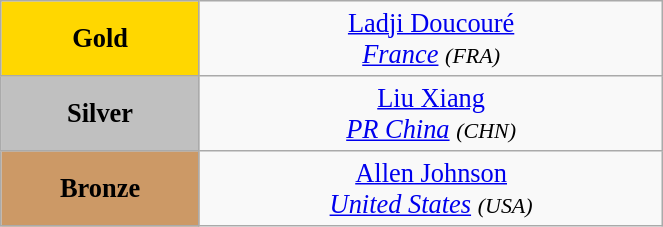<table class="wikitable" style=" text-align:center; font-size:110%;" width="35%">
<tr>
<td bgcolor="gold"><strong>Gold</strong></td>
<td> <a href='#'>Ladji Doucouré</a><br><em><a href='#'>France</a> <small>(FRA)</small></em></td>
</tr>
<tr>
<td bgcolor="silver"><strong>Silver</strong></td>
<td> <a href='#'>Liu Xiang</a><br><em><a href='#'>PR China</a> <small>(CHN)</small></em></td>
</tr>
<tr>
<td bgcolor="CC9966"><strong>Bronze</strong></td>
<td> <a href='#'>Allen Johnson</a><br><em><a href='#'>United States</a> <small>(USA)</small></em></td>
</tr>
</table>
